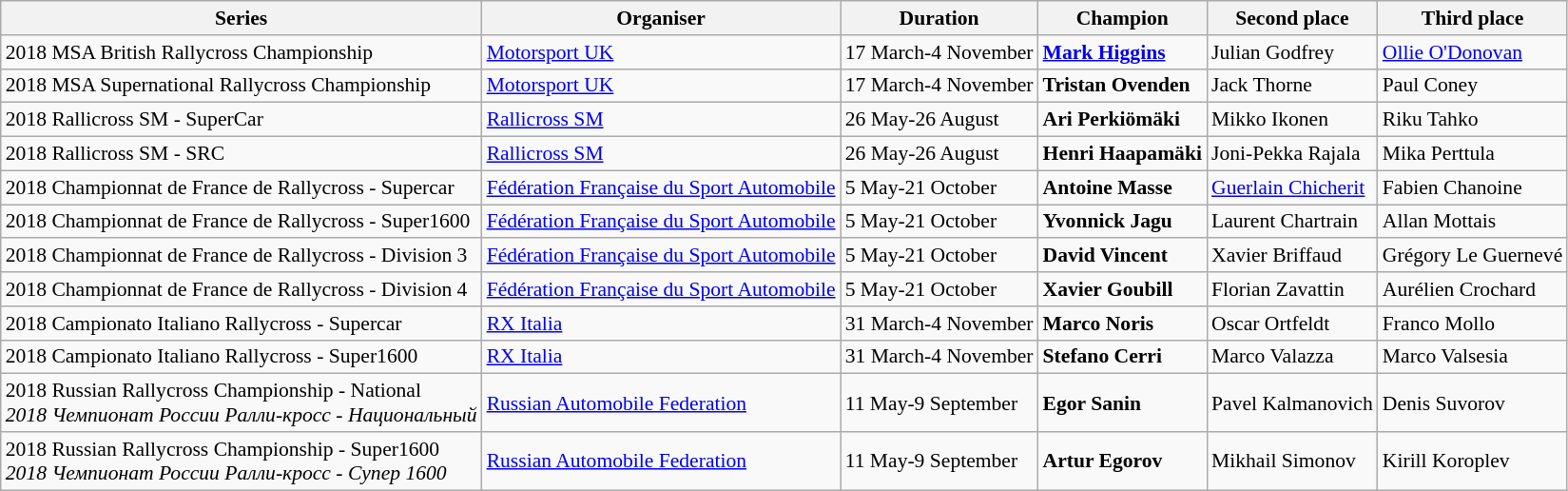<table class="wikitable" style="font-size:90%">
<tr>
<th>Series</th>
<th>Organiser</th>
<th>Duration</th>
<th> Champion</th>
<th> Second place</th>
<th> Third place</th>
</tr>
<tr>
<td>2018 MSA British Rallycross Championship </td>
<td> <a href='#'>Motorsport UK</a></td>
<td>17 March-4 November</td>
<td> <strong><a href='#'>Mark Higgins</a></strong></td>
<td> Julian Godfrey</td>
<td> <a href='#'>Ollie O'Donovan</a></td>
</tr>
<tr>
<td>2018 MSA Supernational Rallycross Championship </td>
<td> <a href='#'>Motorsport UK</a></td>
<td>17 March-4 November</td>
<td> <strong>Tristan Ovenden</strong></td>
<td> Jack Thorne</td>
<td> Paul Coney</td>
</tr>
<tr>
<td>2018 Rallicross SM - SuperCar </td>
<td> <a href='#'>Rallicross SM</a></td>
<td>26 May-26 August</td>
<td> <strong>Ari Perkiömäki</strong></td>
<td> Mikko Ikonen</td>
<td> Riku Tahko</td>
</tr>
<tr>
<td>2018 Rallicross SM - SRC </td>
<td> <a href='#'>Rallicross SM</a></td>
<td>26 May-26 August</td>
<td> <strong>Henri Haapamäki</strong></td>
<td> Joni-Pekka Rajala</td>
<td> Mika Perttula</td>
</tr>
<tr>
<td>2018 Championnat de France de Rallycross - Supercar </td>
<td> <a href='#'>Fédération Française du Sport Automobile</a></td>
<td>5 May-21 October</td>
<td> <strong>Antoine Masse</strong></td>
<td> <a href='#'>Guerlain Chicherit</a></td>
<td> Fabien Chanoine</td>
</tr>
<tr>
<td>2018 Championnat de France de Rallycross - Super1600 </td>
<td> <a href='#'>Fédération Française du Sport Automobile</a></td>
<td>5 May-21 October</td>
<td> <strong>Yvonnick Jagu</strong></td>
<td> Laurent Chartrain</td>
<td>  Allan Mottais</td>
</tr>
<tr>
<td>2018 Championnat de France de Rallycross - Division 3 </td>
<td> <a href='#'>Fédération Française du Sport Automobile</a></td>
<td>5 May-21 October</td>
<td> <strong>David Vincent</strong></td>
<td> Xavier Briffaud</td>
<td>  Grégory Le Guernevé</td>
</tr>
<tr>
<td>2018 Championnat de France de Rallycross - Division 4 </td>
<td> <a href='#'>Fédération Française du Sport Automobile</a></td>
<td>5 May-21 October</td>
<td> <strong>Xavier Goubill</strong></td>
<td> Florian Zavattin</td>
<td> Aurélien Crochard</td>
</tr>
<tr>
<td>2018 Campionato Italiano Rallycross - Supercar </td>
<td> <a href='#'>RX Italia</a></td>
<td>31 March-4 November</td>
<td> <strong>Marco Noris</strong></td>
<td> Oscar Ortfeldt</td>
<td>  Franco Mollo</td>
</tr>
<tr>
<td>2018 Campionato Italiano Rallycross - Super1600 </td>
<td> <a href='#'>RX Italia</a></td>
<td>31 March-4 November</td>
<td> <strong>Stefano Cerri</strong></td>
<td> Marco Valazza</td>
<td> Marco Valsesia</td>
</tr>
<tr>
<td>2018 Russian Rallycross Championship - National  <br> <em>2018 Чемпионат России Pалли-кросс - Национальный</em></td>
<td> <a href='#'>Russian Automobile Federation</a></td>
<td>11 May-9 September</td>
<td> <strong>Egor Sanin</strong></td>
<td> Pavel Kalmanovich</td>
<td> Denis Suvorov</td>
</tr>
<tr>
<td>2018 Russian Rallycross Championship - Super1600  <br> <em>2018 Чемпионат России Pалли-кросс - Супер 1600</em></td>
<td> <a href='#'>Russian Automobile Federation</a></td>
<td>11 May-9 September</td>
<td> <strong>Artur Egorov</strong></td>
<td> Mikhail Simonov</td>
<td> Kirill Koroplev</td>
</tr>
</table>
